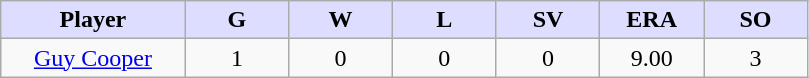<table class="wikitable sortable">
<tr>
<th style="background:#ddf; width:16%;">Player</th>
<th style="background:#ddf; width:9%;">G</th>
<th style="background:#ddf; width:9%;">W</th>
<th style="background:#ddf; width:9%;">L</th>
<th style="background:#ddf; width:9%;">SV</th>
<th style="background:#ddf; width:9%;">ERA</th>
<th style="background:#ddf; width:9%;">SO</th>
</tr>
<tr align=center>
<td><a href='#'>Guy Cooper</a></td>
<td>1</td>
<td>0</td>
<td>0</td>
<td>0</td>
<td>9.00</td>
<td>3</td>
</tr>
</table>
